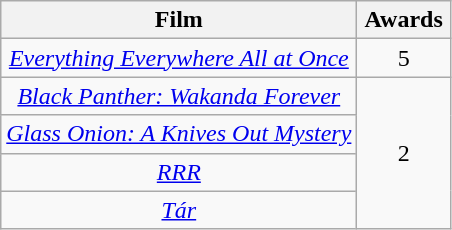<table class="wikitable" rowspan="2" style="text-align:center" background: #f6e39c;>
<tr>
<th scope="col" style="text-align:center">Film</th>
<th scope="col" style="width:55px">Awards</th>
</tr>
<tr>
<td><em><a href='#'>Everything Everywhere All at Once</a></em></td>
<td style="text-align:center">5</td>
</tr>
<tr>
<td><em><a href='#'>Black Panther: Wakanda Forever</a></em></td>
<td rowspan="4" style="text-align:center">2</td>
</tr>
<tr>
<td><em><a href='#'>Glass Onion: A Knives Out Mystery</a></em></td>
</tr>
<tr>
<td><em><a href='#'>RRR</a></em></td>
</tr>
<tr>
<td><em><a href='#'>Tár</a></em></td>
</tr>
</table>
